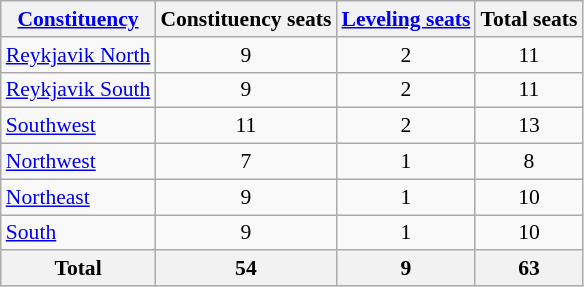<table class="wikitable" style="font-size:90%; text-align:center;">
<tr>
<th><a href='#'>Constituency</a></th>
<th>Constituency seats</th>
<th><a href='#'>Leveling seats</a></th>
<th>Total seats</th>
</tr>
<tr>
<td align=left><a href='#'>Reykjavik North</a></td>
<td>9</td>
<td>2</td>
<td>11</td>
</tr>
<tr>
<td align=left><a href='#'>Reykjavik South</a></td>
<td>9</td>
<td>2</td>
<td>11</td>
</tr>
<tr>
<td align=left><a href='#'>Southwest</a></td>
<td>11</td>
<td>2</td>
<td>13</td>
</tr>
<tr>
<td align=left><a href='#'>Northwest</a></td>
<td>7</td>
<td>1</td>
<td>8</td>
</tr>
<tr>
<td align=left><a href='#'>Northeast</a></td>
<td>9</td>
<td>1</td>
<td>10</td>
</tr>
<tr>
<td align=left><a href='#'>South</a></td>
<td>9</td>
<td>1</td>
<td>10</td>
</tr>
<tr>
<th>Total</th>
<th>54</th>
<th>9</th>
<th>63</th>
</tr>
</table>
